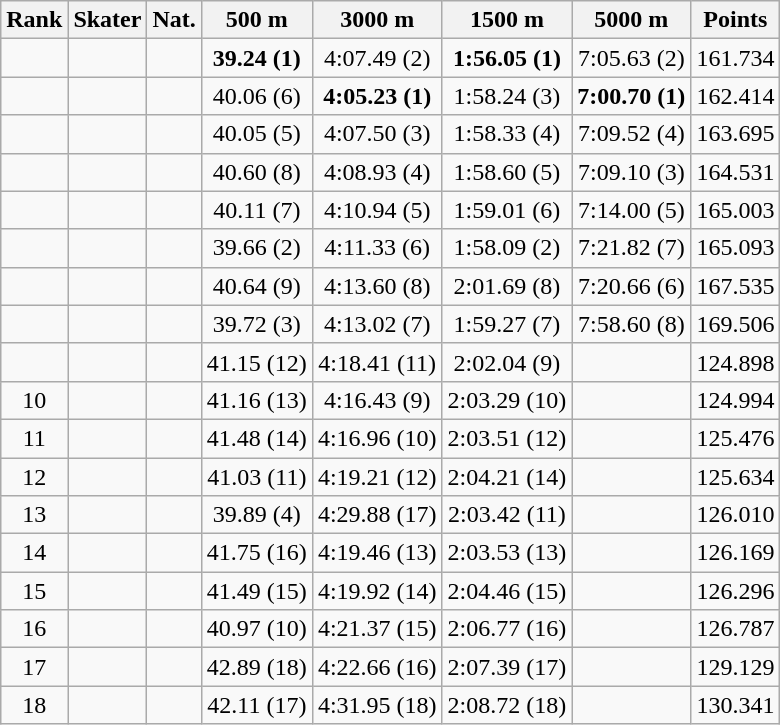<table class="wikitable sortable" border="1" style="text-align:center">
<tr align=center>
<th>Rank</th>
<th>Skater</th>
<th>Nat.</th>
<th>500 m</th>
<th>3000 m</th>
<th>1500 m</th>
<th>5000 m</th>
<th>Points</th>
</tr>
<tr>
<td></td>
<td align=left></td>
<td></td>
<td><strong>39.24 (1)</strong></td>
<td>4:07.49 (2)</td>
<td><strong>1:56.05 (1)</strong></td>
<td>7:05.63 (2)</td>
<td>161.734</td>
</tr>
<tr>
<td></td>
<td align=left></td>
<td></td>
<td>40.06 (6)</td>
<td><strong>4:05.23 (1)</strong></td>
<td>1:58.24 (3)</td>
<td><strong>7:00.70 (1)</strong></td>
<td>162.414</td>
</tr>
<tr>
<td></td>
<td align=left></td>
<td></td>
<td>40.05 (5)</td>
<td>4:07.50 (3)</td>
<td>1:58.33 (4)</td>
<td>7:09.52 (4)</td>
<td>163.695</td>
</tr>
<tr>
<td></td>
<td align=left></td>
<td></td>
<td>40.60 (8)</td>
<td>4:08.93 (4)</td>
<td>1:58.60 (5)</td>
<td>7:09.10 (3)</td>
<td>164.531</td>
</tr>
<tr>
<td></td>
<td align=left></td>
<td></td>
<td>40.11 (7)</td>
<td>4:10.94 (5)</td>
<td>1:59.01 (6)</td>
<td>7:14.00 (5)</td>
<td>165.003</td>
</tr>
<tr>
<td></td>
<td align=left></td>
<td></td>
<td>39.66 (2)</td>
<td>4:11.33 (6)</td>
<td>1:58.09 (2)</td>
<td>7:21.82 (7)</td>
<td>165.093</td>
</tr>
<tr>
<td></td>
<td align=left></td>
<td></td>
<td>40.64 (9)</td>
<td>4:13.60 (8)</td>
<td>2:01.69 (8)</td>
<td>7:20.66 (6)</td>
<td>167.535</td>
</tr>
<tr>
<td></td>
<td align=left></td>
<td></td>
<td>39.72 (3)</td>
<td>4:13.02 (7)</td>
<td>1:59.27 (7)</td>
<td>7:58.60 (8)</td>
<td>169.506</td>
</tr>
<tr>
<td></td>
<td align=left></td>
<td></td>
<td>41.15 (12)</td>
<td>4:18.41 (11)</td>
<td>2:02.04 (9)</td>
<td></td>
<td>124.898</td>
</tr>
<tr>
<td>10</td>
<td align=left></td>
<td></td>
<td>41.16 (13)</td>
<td>4:16.43 (9)</td>
<td>2:03.29 (10)</td>
<td></td>
<td>124.994</td>
</tr>
<tr>
<td>11</td>
<td align=left></td>
<td></td>
<td>41.48 (14)</td>
<td>4:16.96 (10)</td>
<td>2:03.51 (12)</td>
<td></td>
<td>125.476</td>
</tr>
<tr>
<td>12</td>
<td align=left></td>
<td></td>
<td>41.03 (11)</td>
<td>4:19.21 (12)</td>
<td>2:04.21 (14)</td>
<td></td>
<td>125.634</td>
</tr>
<tr>
<td>13</td>
<td align=left></td>
<td></td>
<td>39.89 (4)</td>
<td>4:29.88 (17)</td>
<td>2:03.42 (11)</td>
<td></td>
<td>126.010</td>
</tr>
<tr>
<td>14</td>
<td align=left></td>
<td></td>
<td>41.75 (16)</td>
<td>4:19.46 (13)</td>
<td>2:03.53 (13)</td>
<td></td>
<td>126.169</td>
</tr>
<tr>
<td>15</td>
<td align=left></td>
<td></td>
<td>41.49 (15)</td>
<td>4:19.92 (14)</td>
<td>2:04.46 (15)</td>
<td></td>
<td>126.296</td>
</tr>
<tr>
<td>16</td>
<td align=left></td>
<td></td>
<td>40.97 (10)</td>
<td>4:21.37 (15)</td>
<td>2:06.77 (16)</td>
<td></td>
<td>126.787</td>
</tr>
<tr>
<td>17</td>
<td align=left></td>
<td></td>
<td>42.89 (18)</td>
<td>4:22.66 (16)</td>
<td>2:07.39 (17)</td>
<td></td>
<td>129.129</td>
</tr>
<tr>
<td>18</td>
<td align=left></td>
<td></td>
<td>42.11 (17)</td>
<td>4:31.95 (18)</td>
<td>2:08.72 (18)</td>
<td></td>
<td>130.341</td>
</tr>
</table>
